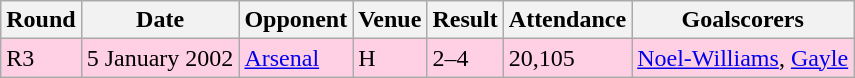<table class="wikitable">
<tr>
<th>Round</th>
<th>Date</th>
<th>Opponent</th>
<th>Venue</th>
<th>Result</th>
<th>Attendance</th>
<th>Goalscorers</th>
</tr>
<tr style="background-color: #ffd0e3;">
<td>R3</td>
<td>5 January 2002</td>
<td><a href='#'>Arsenal</a></td>
<td>H</td>
<td>2–4</td>
<td>20,105</td>
<td><a href='#'>Noel-Williams</a>, <a href='#'>Gayle</a></td>
</tr>
</table>
